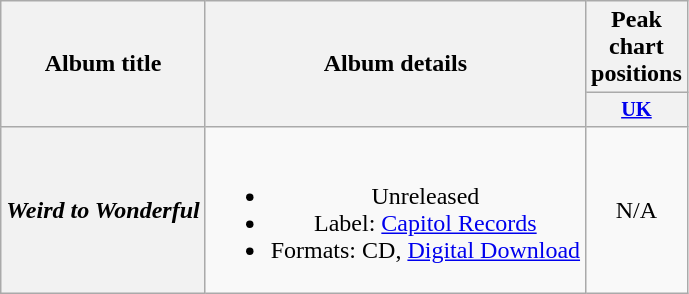<table class="wikitable plainrowheaders" style="text-align:center;">
<tr>
<th scope="col" rowspan="2">Album title</th>
<th scope="col" rowspan="2">Album details</th>
<th scope="col">Peak chart positions</th>
</tr>
<tr>
<th scope="col" style="width:3em;font-size:85%;"><a href='#'>UK</a></th>
</tr>
<tr>
<th scope="row"><em>Weird to Wonderful</em></th>
<td><br><ul><li>Unreleased</li><li>Label: <a href='#'>Capitol Records</a></li><li>Formats: CD, <a href='#'>Digital Download</a></li></ul></td>
<td>N/A</td>
</tr>
</table>
